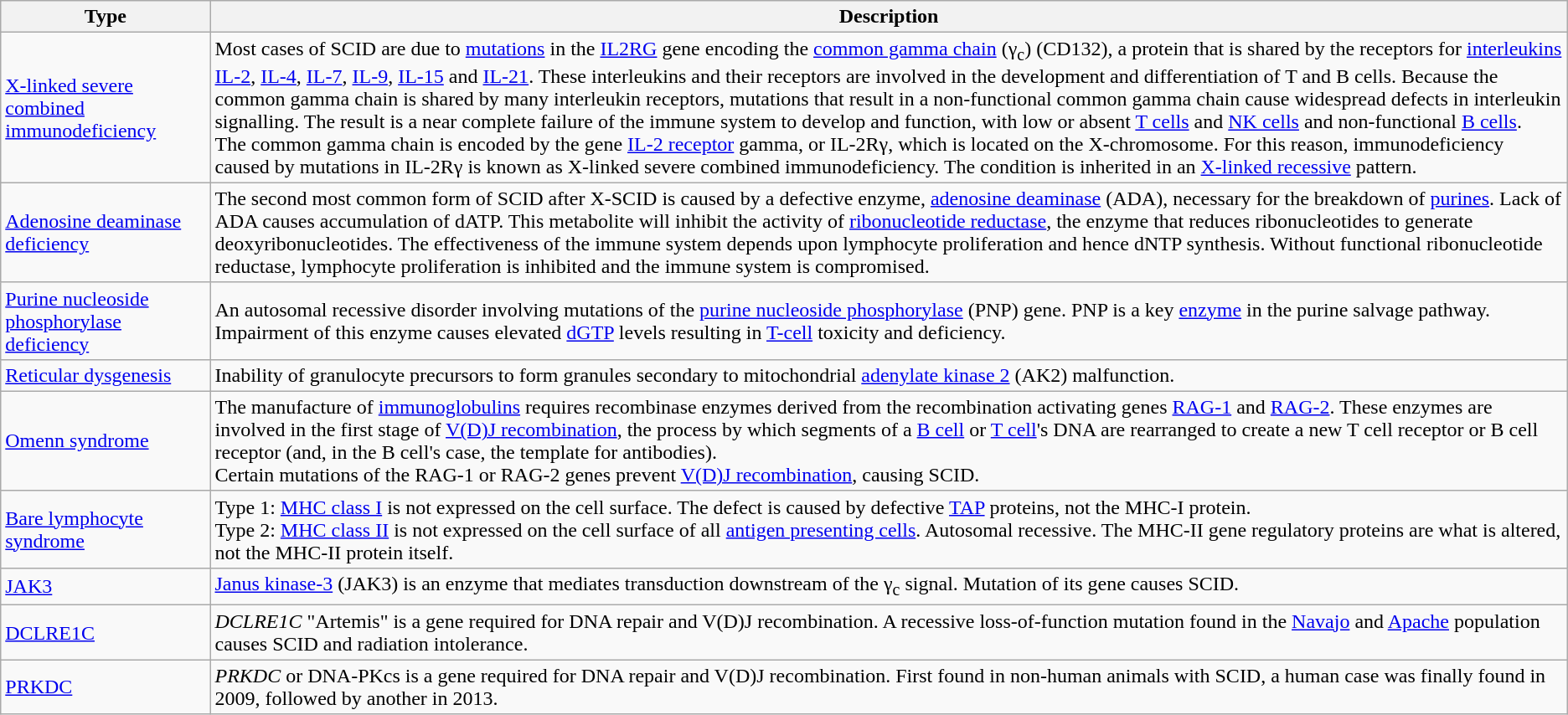<table class="wikitable">
<tr>
<th>Type</th>
<th>Description</th>
</tr>
<tr>
<td><a href='#'>X-linked severe combined immunodeficiency</a></td>
<td>Most cases of SCID are due to <a href='#'>mutations</a> in the <a href='#'>IL2RG</a> gene encoding the <a href='#'>common gamma chain</a> (γ<sub>c</sub>) (CD132), a protein that is shared by the receptors for <a href='#'>interleukins</a> <a href='#'>IL-2</a>, <a href='#'>IL-4</a>, <a href='#'>IL-7</a>, <a href='#'>IL-9</a>, <a href='#'>IL-15</a> and <a href='#'>IL-21</a>. These interleukins and their receptors are involved in the development and differentiation of T and B cells. Because the common gamma chain is shared by many interleukin receptors, mutations that result in a non-functional common gamma chain cause widespread defects in interleukin signalling. The result is a near complete failure of the immune system to develop and function, with low or absent <a href='#'>T cells</a> and <a href='#'>NK cells</a> and non-functional <a href='#'>B cells</a>.<br>The common gamma chain is encoded by the gene <a href='#'>IL-2 receptor</a> gamma, or IL-2Rγ, which is located on the X-chromosome. For this reason, immunodeficiency caused by mutations in IL-2Rγ is known as X-linked severe combined immunodeficiency. The condition is inherited in an <a href='#'>X-linked recessive</a> pattern.</td>
</tr>
<tr>
<td><a href='#'>Adenosine deaminase deficiency</a></td>
<td>The second most common form of SCID after X-SCID is caused by a defective enzyme, <a href='#'>adenosine deaminase</a> (ADA), necessary for the breakdown of <a href='#'>purines</a>. Lack of ADA causes accumulation of dATP. This metabolite will inhibit the activity of <a href='#'>ribonucleotide reductase</a>, the enzyme that reduces ribonucleotides to generate deoxyribonucleotides. The effectiveness of the immune system depends upon lymphocyte proliferation and hence dNTP synthesis.  Without functional ribonucleotide reductase, lymphocyte proliferation is inhibited and the immune system is compromised.</td>
</tr>
<tr>
<td><a href='#'>Purine nucleoside phosphorylase deficiency</a></td>
<td>An autosomal recessive disorder involving mutations of the <a href='#'>purine nucleoside phosphorylase</a> (PNP) gene. PNP is a key <a href='#'>enzyme</a> in the purine salvage pathway. Impairment of this enzyme causes elevated <a href='#'>dGTP</a> levels resulting in <a href='#'>T-cell</a> toxicity and deficiency.</td>
</tr>
<tr>
<td><a href='#'>Reticular dysgenesis</a></td>
<td>Inability of granulocyte precursors to form granules secondary to mitochondrial <a href='#'>adenylate kinase 2</a> (AK2) malfunction.</td>
</tr>
<tr>
<td><a href='#'>Omenn syndrome</a></td>
<td>The manufacture of <a href='#'>immunoglobulins</a> requires recombinase enzymes derived from the recombination activating genes <a href='#'>RAG-1</a> and <a href='#'>RAG-2</a>. These enzymes are involved in the first stage of <a href='#'>V(D)J recombination</a>, the process by which segments of a <a href='#'>B cell</a> or <a href='#'>T cell</a>'s DNA are rearranged to create a new T cell receptor or B cell receptor (and, in the B cell's case, the template for antibodies).<br>Certain mutations of the RAG-1 or RAG-2 genes prevent <a href='#'>V(D)J recombination</a>, causing SCID.</td>
</tr>
<tr>
<td><a href='#'>Bare lymphocyte syndrome</a></td>
<td>Type 1: <a href='#'>MHC class I</a> is not expressed on the cell surface. The defect is caused by defective <a href='#'>TAP</a> proteins, not the MHC-I protein.<br>Type 2: <a href='#'>MHC class II</a> is not expressed on the cell surface of all <a href='#'>antigen presenting cells</a>.  Autosomal recessive.  The MHC-II gene regulatory proteins are what is altered, not the MHC-II protein itself.</td>
</tr>
<tr>
<td><a href='#'>JAK3</a></td>
<td><a href='#'>Janus kinase-3</a> (JAK3) is an enzyme that mediates transduction downstream of the γ<sub>c</sub> signal. Mutation of its gene causes SCID.</td>
</tr>
<tr>
<td><a href='#'>DCLRE1C</a></td>
<td><em>DCLRE1C</em> "Artemis" is a gene required for DNA repair and V(D)J recombination. A recessive loss-of-function mutation found in the <a href='#'>Navajo</a> and <a href='#'>Apache</a> population causes SCID and radiation intolerance.</td>
</tr>
<tr>
<td><a href='#'>PRKDC</a></td>
<td><em>PRKDC</em> or DNA-PKcs is a gene required for DNA repair and V(D)J recombination. First found in non-human animals with SCID, a human case was finally found in 2009, followed by another in 2013.</td>
</tr>
</table>
